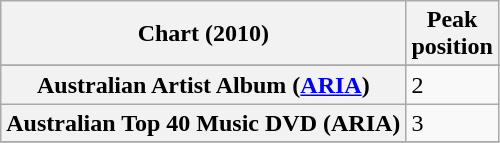<table class="wikitable sortable plainrowheaders">
<tr>
<th scope="col">Chart (2010)</th>
<th scope="col">Peak<br>position</th>
</tr>
<tr>
</tr>
<tr>
<th scope="row">Australian Artist Album (<a href='#'>ARIA</a>)</th>
<td>2</td>
</tr>
<tr>
<th scope="row">Australian Top 40 Music DVD (ARIA)</th>
<td>3</td>
</tr>
<tr>
</tr>
</table>
